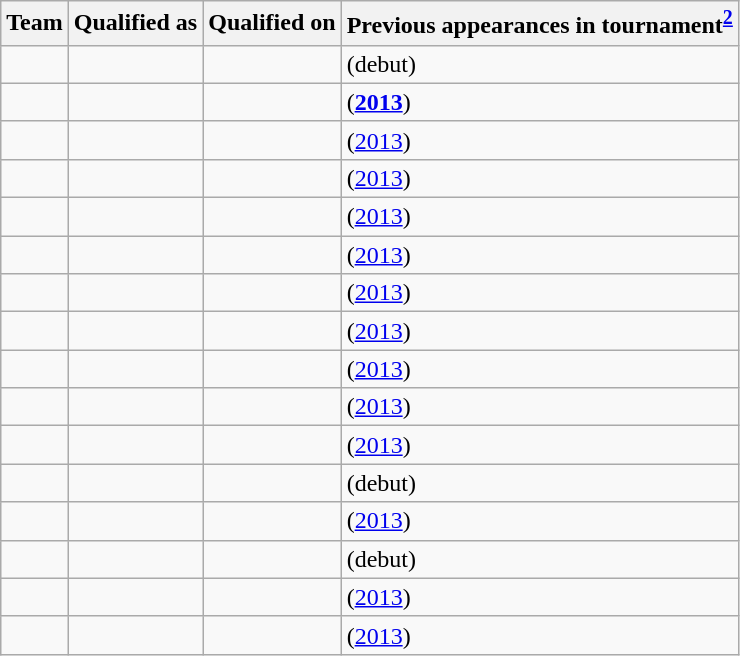<table class="wikitable sortable" style="text-align:left;">
<tr>
<th>Team</th>
<th>Qualified as</th>
<th>Qualified on</th>
<th>Previous appearances in tournament<sup><strong><a href='#'>2</a></strong></sup></th>
</tr>
<tr>
<td></td>
<td></td>
<td></td>
<td> (debut)</td>
</tr>
<tr>
<td></td>
<td></td>
<td></td>
<td> (<strong><a href='#'>2013</a></strong>)</td>
</tr>
<tr>
<td></td>
<td></td>
<td></td>
<td> (<a href='#'>2013</a>)</td>
</tr>
<tr>
<td></td>
<td></td>
<td></td>
<td> (<a href='#'>2013</a>)</td>
</tr>
<tr>
<td></td>
<td></td>
<td></td>
<td> (<a href='#'>2013</a>)</td>
</tr>
<tr>
<td></td>
<td></td>
<td></td>
<td> (<a href='#'>2013</a>)</td>
</tr>
<tr>
<td></td>
<td></td>
<td></td>
<td> (<a href='#'>2013</a>)</td>
</tr>
<tr>
<td></td>
<td></td>
<td></td>
<td> (<a href='#'>2013</a>)</td>
</tr>
<tr>
<td></td>
<td></td>
<td></td>
<td> (<a href='#'>2013</a>)</td>
</tr>
<tr>
<td></td>
<td></td>
<td></td>
<td> (<a href='#'>2013</a>)</td>
</tr>
<tr>
<td></td>
<td></td>
<td></td>
<td> (<a href='#'>2013</a>)</td>
</tr>
<tr>
<td></td>
<td></td>
<td></td>
<td> (debut)</td>
</tr>
<tr>
<td></td>
<td></td>
<td></td>
<td> (<a href='#'>2013</a>)</td>
</tr>
<tr>
<td></td>
<td></td>
<td></td>
<td> (debut)</td>
</tr>
<tr>
<td></td>
<td></td>
<td></td>
<td> (<a href='#'>2013</a>)</td>
</tr>
<tr>
<td></td>
<td></td>
<td></td>
<td> (<a href='#'>2013</a>)</td>
</tr>
</table>
